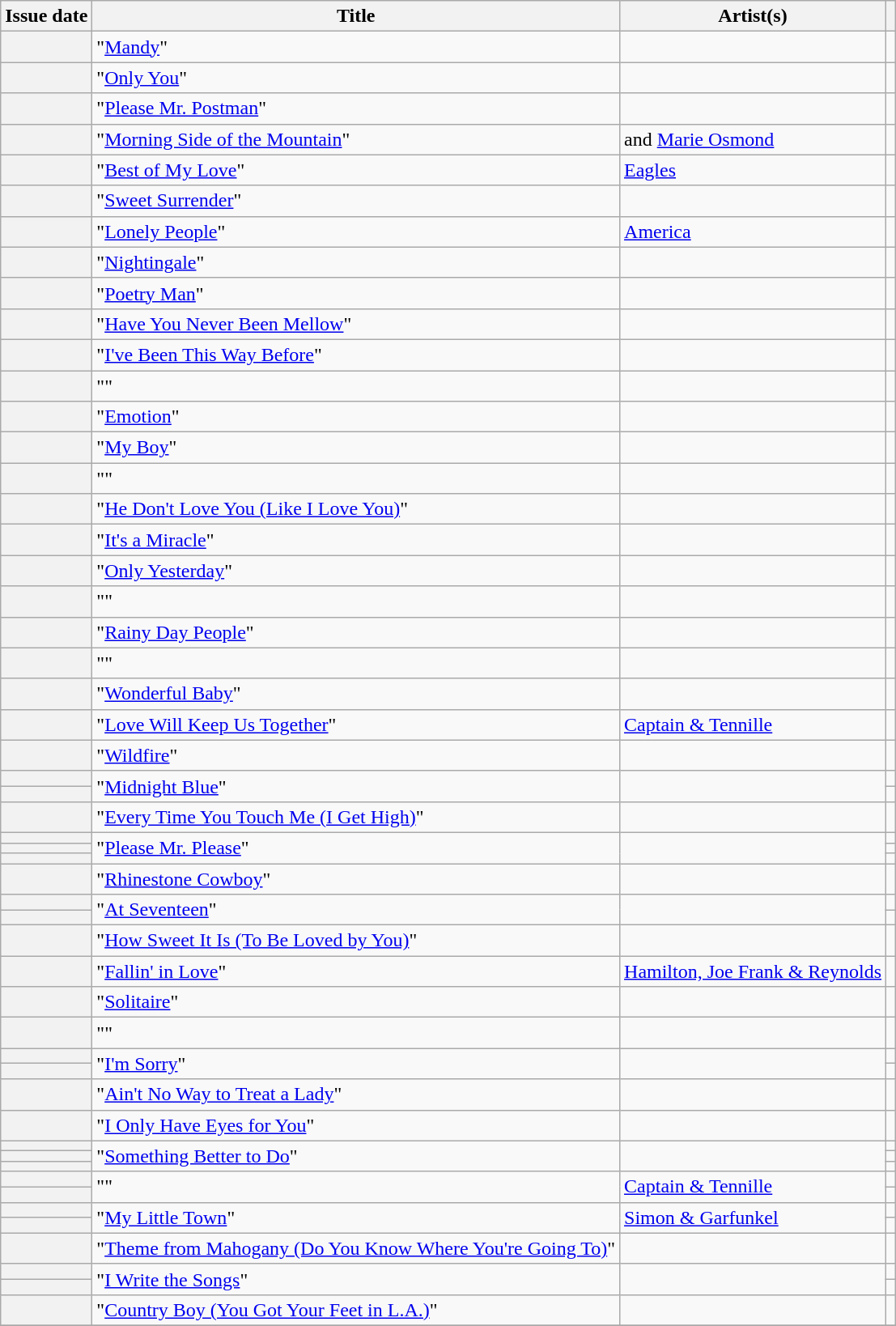<table class="wikitable sortable plainrowheaders">
<tr>
<th scope=col>Issue date</th>
<th scope=col>Title</th>
<th scope=col>Artist(s)</th>
<th scope=col class=unsortable></th>
</tr>
<tr>
<th scope=row></th>
<td>"<a href='#'>Mandy</a>"</td>
<td></td>
<td align=center></td>
</tr>
<tr>
<th scope=row></th>
<td>"<a href='#'>Only You</a>"</td>
<td></td>
<td align=center></td>
</tr>
<tr>
<th scope=row></th>
<td>"<a href='#'>Please Mr. Postman</a>"</td>
<td></td>
<td align=center></td>
</tr>
<tr>
<th scope=row></th>
<td>"<a href='#'>Morning Side of the Mountain</a>"</td>
<td> and <a href='#'>Marie Osmond</a></td>
<td align=center></td>
</tr>
<tr>
<th scope=row></th>
<td>"<a href='#'>Best of My Love</a>"</td>
<td><a href='#'>Eagles</a></td>
<td align=center></td>
</tr>
<tr>
<th scope=row></th>
<td>"<a href='#'>Sweet Surrender</a>"</td>
<td></td>
<td align=center></td>
</tr>
<tr>
<th scope=row></th>
<td>"<a href='#'>Lonely People</a>"</td>
<td><a href='#'>America</a></td>
<td align=center></td>
</tr>
<tr>
<th scope=row></th>
<td>"<a href='#'>Nightingale</a>"</td>
<td></td>
<td align=center></td>
</tr>
<tr>
<th scope=row></th>
<td>"<a href='#'>Poetry Man</a>"</td>
<td></td>
<td align=center></td>
</tr>
<tr>
<th scope=row></th>
<td>"<a href='#'>Have You Never Been Mellow</a>"</td>
<td></td>
<td align=center></td>
</tr>
<tr>
<th scope=row></th>
<td>"<a href='#'>I've Been This Way Before</a>"</td>
<td></td>
<td align=center></td>
</tr>
<tr>
<th scope=row></th>
<td>""</td>
<td></td>
<td align=center></td>
</tr>
<tr>
<th scope=row></th>
<td>"<a href='#'>Emotion</a>"</td>
<td></td>
<td align=center></td>
</tr>
<tr>
<th scope=row></th>
<td>"<a href='#'>My Boy</a>"</td>
<td></td>
<td align=center></td>
</tr>
<tr>
<th scope=row></th>
<td>""</td>
<td></td>
<td align=center></td>
</tr>
<tr>
<th scope=row></th>
<td>"<a href='#'>He Don't Love You (Like I Love You)</a>"</td>
<td></td>
<td align=center></td>
</tr>
<tr>
<th scope=row></th>
<td>"<a href='#'>It's a Miracle</a>"</td>
<td></td>
<td align=center></td>
</tr>
<tr>
<th scope=row></th>
<td>"<a href='#'>Only Yesterday</a>"</td>
<td></td>
<td align=center></td>
</tr>
<tr>
<th scope=row></th>
<td>""</td>
<td></td>
<td align=center></td>
</tr>
<tr>
<th scope=row></th>
<td>"<a href='#'>Rainy Day People</a>"</td>
<td></td>
<td align=center></td>
</tr>
<tr>
<th scope=row></th>
<td rowspan="1">""</td>
<td rowspan="1"></td>
<td align=center></td>
</tr>
<tr>
<th scope=row></th>
<td rowspan="1">"<a href='#'>Wonderful Baby</a>"</td>
<td rowspan="1"></td>
<td align=center></td>
</tr>
<tr>
<th scope=row></th>
<td>"<a href='#'>Love Will Keep Us Together</a>"</td>
<td><a href='#'>Captain & Tennille</a></td>
<td align=center></td>
</tr>
<tr>
<th scope=row></th>
<td>"<a href='#'>Wildfire</a>"</td>
<td></td>
<td align=center></td>
</tr>
<tr>
<th scope=row></th>
<td rowspan="2">"<a href='#'>Midnight Blue</a>"</td>
<td rowspan="2"></td>
<td align=center></td>
</tr>
<tr>
<th scope=row></th>
<td align=center></td>
</tr>
<tr>
<th scope=row></th>
<td>"<a href='#'>Every Time You Touch Me (I Get High)</a>"</td>
<td></td>
<td align=center></td>
</tr>
<tr>
<th scope=row></th>
<td rowspan="3">"<a href='#'>Please Mr. Please</a>"</td>
<td rowspan="3"></td>
<td align=center></td>
</tr>
<tr>
<th scope=row></th>
<td align=center></td>
</tr>
<tr>
<th scope=row></th>
<td align=center></td>
</tr>
<tr>
<th scope=row></th>
<td>"<a href='#'>Rhinestone Cowboy</a>"</td>
<td></td>
<td align=center></td>
</tr>
<tr>
<th scope=row></th>
<td rowspan="2">"<a href='#'>At Seventeen</a>"</td>
<td rowspan="2"></td>
<td align=center></td>
</tr>
<tr>
<th scope=row></th>
<td align=center></td>
</tr>
<tr>
<th scope=row></th>
<td>"<a href='#'>How Sweet It Is (To Be Loved by You)</a>"</td>
<td></td>
<td align=center></td>
</tr>
<tr>
<th scope=row></th>
<td>"<a href='#'>Fallin' in Love</a>"</td>
<td><a href='#'>Hamilton, Joe Frank & Reynolds</a></td>
<td align=center></td>
</tr>
<tr>
<th scope=row></th>
<td>"<a href='#'>Solitaire</a>"</td>
<td></td>
<td align=center></td>
</tr>
<tr>
<th scope=row></th>
<td>""</td>
<td></td>
<td align=center></td>
</tr>
<tr>
<th scope=row></th>
<td rowspan="2">"<a href='#'>I'm Sorry</a>"</td>
<td rowspan="2"></td>
<td align=center></td>
</tr>
<tr>
<th scope=row></th>
<td align=center></td>
</tr>
<tr>
<th scope=row></th>
<td>"<a href='#'>Ain't No Way to Treat a Lady</a>"</td>
<td></td>
<td align=center></td>
</tr>
<tr>
<th scope=row></th>
<td>"<a href='#'>I Only Have Eyes for You</a>"</td>
<td></td>
<td align=center></td>
</tr>
<tr>
<th scope=row></th>
<td rowspan="3">"<a href='#'>Something Better to Do</a>"</td>
<td rowspan="3"></td>
<td align=center></td>
</tr>
<tr>
<th scope=row></th>
<td align=center></td>
</tr>
<tr>
<th scope=row></th>
<td align=center></td>
</tr>
<tr>
<th scope=row></th>
<td rowspan="2">""</td>
<td rowspan="2"><a href='#'>Captain & Tennille</a></td>
<td align=center></td>
</tr>
<tr>
<th scope=row></th>
<td align=center></td>
</tr>
<tr>
<th scope=row></th>
<td rowspan="2">"<a href='#'>My Little Town</a>"</td>
<td rowspan="2"><a href='#'>Simon & Garfunkel</a></td>
<td align=center></td>
</tr>
<tr>
<th scope=row></th>
<td align=center></td>
</tr>
<tr>
<th scope=row></th>
<td>"<a href='#'>Theme from Mahogany (Do You Know Where You're Going To)</a>"</td>
<td></td>
<td align=center></td>
</tr>
<tr>
<th scope=row></th>
<td rowspan="2">"<a href='#'>I Write the Songs</a>"</td>
<td rowspan="2"></td>
<td align=center></td>
</tr>
<tr>
<th scope=row></th>
<td align=center></td>
</tr>
<tr>
<th scope=row></th>
<td>"<a href='#'>Country Boy (You Got Your Feet in L.A.)</a>"</td>
<td></td>
<td align=center></td>
</tr>
<tr>
</tr>
</table>
